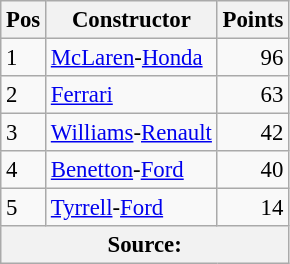<table class="wikitable" style="font-size: 95%;">
<tr>
<th>Pos</th>
<th>Constructor</th>
<th>Points</th>
</tr>
<tr>
<td>1</td>
<td> <a href='#'>McLaren</a>-<a href='#'>Honda</a></td>
<td align="right">96</td>
</tr>
<tr>
<td>2</td>
<td> <a href='#'>Ferrari</a></td>
<td align="right">63</td>
</tr>
<tr>
<td>3</td>
<td> <a href='#'>Williams</a>-<a href='#'>Renault</a></td>
<td align="right">42</td>
</tr>
<tr>
<td>4</td>
<td> <a href='#'>Benetton</a>-<a href='#'>Ford</a></td>
<td align="right">40</td>
</tr>
<tr>
<td>5</td>
<td> <a href='#'>Tyrrell</a>-<a href='#'>Ford</a></td>
<td align="right">14</td>
</tr>
<tr>
<th colspan=4>Source: </th>
</tr>
</table>
